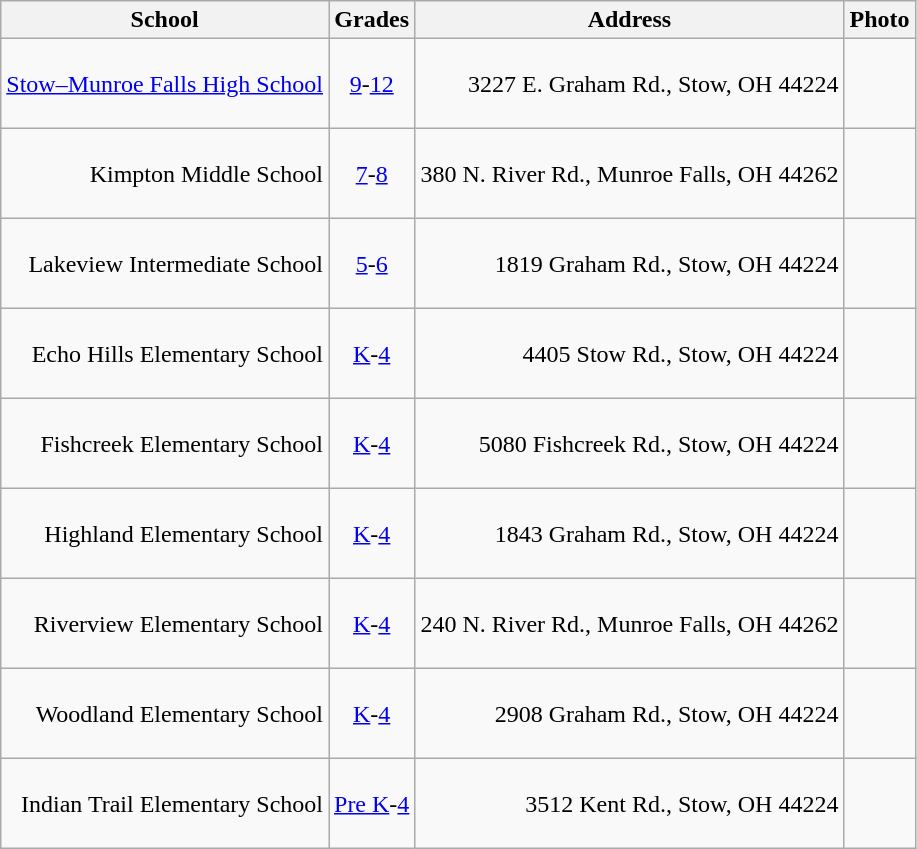<table class="wikitable" style="text-align:right">
<tr>
<th>School</th>
<th>Grades</th>
<th>Address</th>
<th>Photo</th>
</tr>
<tr style="height:60px">
<td><a href='#'>Stow–Munroe Falls High School</a></td>
<td style="text-align:center;"><a href='#'>9</a>-<a href='#'>12</a></td>
<td>3227 E. Graham Rd., Stow, OH 44224</td>
<td></td>
</tr>
<tr style="height:60px">
<td>Kimpton Middle School</td>
<td style="text-align:center;"><a href='#'>7</a>-<a href='#'>8</a></td>
<td>380 N. River Rd., Munroe Falls, OH 44262</td>
<td></td>
</tr>
<tr style="height:60px">
<td>Lakeview Intermediate School</td>
<td style="text-align:center;"><a href='#'>5</a>-<a href='#'>6</a></td>
<td>1819 Graham Rd., Stow, OH 44224</td>
<td></td>
</tr>
<tr style="height:60px">
<td>Echo Hills Elementary School</td>
<td style="text-align:center;"><a href='#'>K</a>-<a href='#'>4</a></td>
<td>4405 Stow Rd., Stow, OH 44224</td>
<td></td>
</tr>
<tr style="height:60px">
<td>Fishcreek Elementary School</td>
<td style="text-align:center;"><a href='#'>K</a>-<a href='#'>4</a></td>
<td>5080 Fishcreek Rd., Stow, OH 44224</td>
<td></td>
</tr>
<tr style="height:60px">
<td>Highland Elementary School</td>
<td style="text-align:center;"><a href='#'>K</a>-<a href='#'>4</a></td>
<td>1843 Graham Rd., Stow, OH 44224</td>
<td></td>
</tr>
<tr style="height:60px">
<td>Riverview Elementary School</td>
<td style="text-align:center;"><a href='#'>K</a>-<a href='#'>4</a></td>
<td>240 N. River Rd., Munroe Falls, OH 44262</td>
<td></td>
</tr>
<tr style="height:60px">
<td>Woodland Elementary School</td>
<td style="text-align:center;"><a href='#'>K</a>-<a href='#'>4</a></td>
<td>2908 Graham Rd., Stow, OH 44224</td>
<td></td>
</tr>
<tr style="height:60px">
<td>Indian Trail Elementary School</td>
<td style="text-align:center;"><a href='#'>Pre K</a>-<a href='#'>4</a></td>
<td>3512 Kent Rd., Stow, OH 44224</td>
<td></td>
</tr>
</table>
